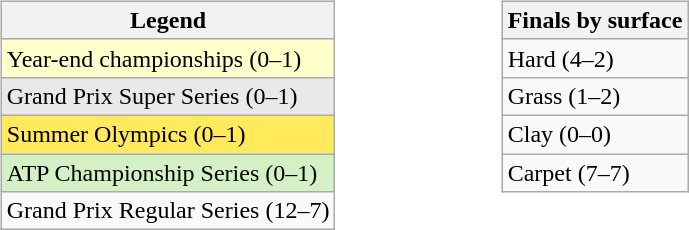<table width=53%>
<tr>
<td valign=top width=33% align=left><br><table class="wikitable">
<tr>
<th>Legend</th>
</tr>
<tr bgcolor="ffffcc">
<td>Year-end championships (0–1)</td>
</tr>
<tr bgcolor=#E9E9E9>
<td>Grand Prix Super Series (0–1)</td>
</tr>
<tr style="background:#ffea5c;">
<td>Summer Olympics (0–1)</td>
</tr>
<tr bgcolor="#d4f1c5">
<td>ATP Championship Series (0–1)</td>
</tr>
<tr bgcolor=>
<td>Grand Prix Regular Series (12–7)</td>
</tr>
</table>
</td>
<td valign=top width=33% align=left><br><table class="wikitable">
<tr>
<th>Finals by surface</th>
</tr>
<tr>
<td>Hard (4–2)</td>
</tr>
<tr>
<td>Grass (1–2)</td>
</tr>
<tr>
<td>Clay (0–0)</td>
</tr>
<tr>
<td>Carpet (7–7)</td>
</tr>
</table>
</td>
</tr>
</table>
